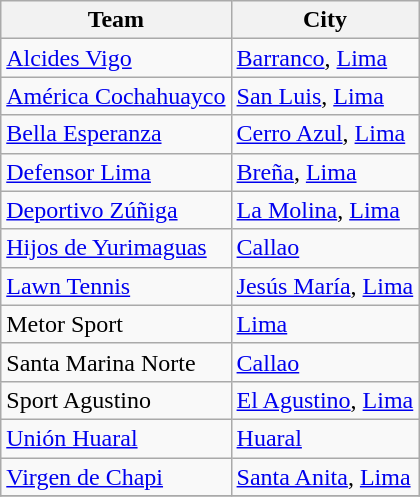<table class="wikitable sortable">
<tr>
<th>Team</th>
<th>City</th>
</tr>
<tr>
<td><a href='#'>Alcides Vigo</a></td>
<td><a href='#'>Barranco</a>, <a href='#'>Lima</a></td>
</tr>
<tr>
<td><a href='#'>América Cochahuayco</a></td>
<td><a href='#'>San Luis</a>, <a href='#'>Lima</a></td>
</tr>
<tr>
<td><a href='#'>Bella Esperanza</a></td>
<td><a href='#'>Cerro Azul</a>, <a href='#'>Lima</a></td>
</tr>
<tr>
<td><a href='#'>Defensor Lima</a></td>
<td><a href='#'>Breña</a>, <a href='#'>Lima</a></td>
</tr>
<tr>
<td><a href='#'>Deportivo Zúñiga</a></td>
<td><a href='#'>La Molina</a>, <a href='#'>Lima</a></td>
</tr>
<tr>
<td><a href='#'>Hijos de Yurimaguas</a></td>
<td><a href='#'>Callao</a></td>
</tr>
<tr>
<td><a href='#'>Lawn Tennis</a></td>
<td><a href='#'>Jesús María</a>, <a href='#'>Lima</a></td>
</tr>
<tr>
<td>Metor Sport</td>
<td><a href='#'>Lima</a></td>
</tr>
<tr>
<td>Santa Marina Norte</td>
<td><a href='#'>Callao</a></td>
</tr>
<tr>
<td>Sport Agustino</td>
<td><a href='#'>El Agustino</a>, <a href='#'>Lima</a></td>
</tr>
<tr>
<td><a href='#'>Unión Huaral</a></td>
<td><a href='#'>Huaral</a></td>
</tr>
<tr>
<td><a href='#'>Virgen de Chapi</a></td>
<td><a href='#'>Santa Anita</a>, <a href='#'>Lima</a></td>
</tr>
<tr>
</tr>
</table>
